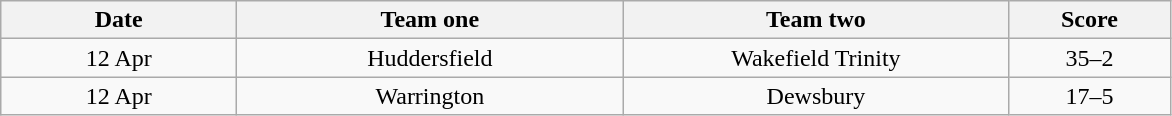<table class="wikitable" style="text-align: center">
<tr>
<th width=150>Date</th>
<th width=250>Team one</th>
<th width=250>Team two</th>
<th width=100>Score</th>
</tr>
<tr>
<td>12 Apr</td>
<td>Huddersfield</td>
<td>Wakefield Trinity</td>
<td>35–2</td>
</tr>
<tr>
<td>12 Apr</td>
<td>Warrington</td>
<td>Dewsbury</td>
<td>17–5</td>
</tr>
</table>
